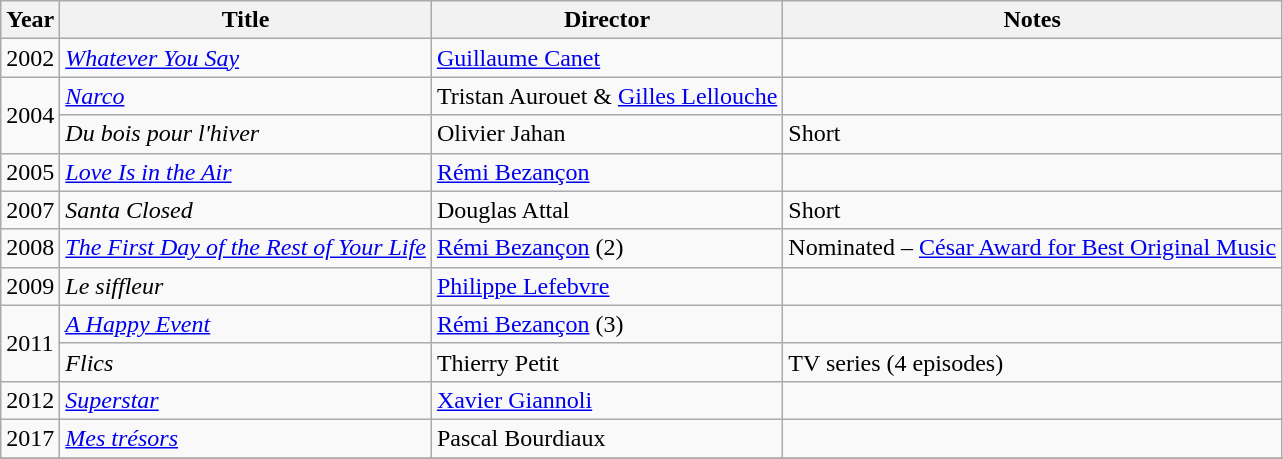<table class="wikitable sortable">
<tr>
<th>Year</th>
<th>Title</th>
<th>Director</th>
<th class="unsortable">Notes</th>
</tr>
<tr>
<td>2002</td>
<td><em><a href='#'>Whatever You Say</a></em></td>
<td><a href='#'>Guillaume Canet</a></td>
<td></td>
</tr>
<tr>
<td rowspan=2>2004</td>
<td><em><a href='#'>Narco</a></em></td>
<td>Tristan Aurouet & <a href='#'>Gilles Lellouche</a></td>
<td></td>
</tr>
<tr>
<td><em>Du bois pour l'hiver</em></td>
<td>Olivier Jahan</td>
<td>Short</td>
</tr>
<tr>
<td>2005</td>
<td><em><a href='#'>Love Is in the Air</a></em></td>
<td><a href='#'>Rémi Bezançon</a></td>
<td></td>
</tr>
<tr>
<td>2007</td>
<td><em>Santa Closed</em></td>
<td>Douglas Attal</td>
<td>Short</td>
</tr>
<tr>
<td>2008</td>
<td><em><a href='#'>The First Day of the Rest of Your Life</a></em></td>
<td><a href='#'>Rémi Bezançon</a> (2)</td>
<td>Nominated – <a href='#'>César Award for Best Original Music</a></td>
</tr>
<tr>
<td>2009</td>
<td><em>Le siffleur</em></td>
<td><a href='#'>Philippe Lefebvre</a></td>
<td></td>
</tr>
<tr>
<td rowspan=2>2011</td>
<td><em><a href='#'>A Happy Event</a></em></td>
<td><a href='#'>Rémi Bezançon</a> (3)</td>
<td></td>
</tr>
<tr>
<td><em>Flics</em></td>
<td>Thierry Petit</td>
<td>TV series (4 episodes)</td>
</tr>
<tr>
<td>2012</td>
<td><em><a href='#'>Superstar</a></em></td>
<td><a href='#'>Xavier Giannoli</a></td>
<td></td>
</tr>
<tr>
<td>2017</td>
<td><em><a href='#'>Mes trésors</a></em></td>
<td>Pascal Bourdiaux</td>
<td></td>
</tr>
<tr>
</tr>
</table>
